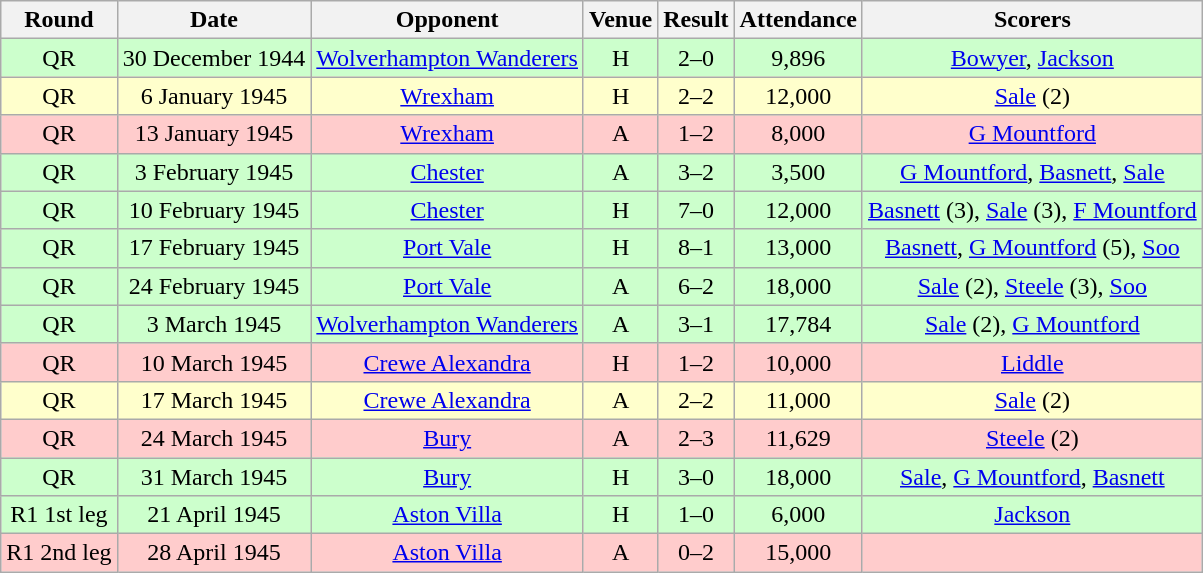<table class="wikitable" style="font-size:100%; text-align:center">
<tr>
<th>Round</th>
<th>Date</th>
<th>Opponent</th>
<th>Venue</th>
<th>Result</th>
<th>Attendance</th>
<th>Scorers</th>
</tr>
<tr style="background-color: #CCFFCC;">
<td>QR</td>
<td>30 December 1944</td>
<td><a href='#'>Wolverhampton Wanderers</a></td>
<td>H</td>
<td>2–0</td>
<td>9,896</td>
<td><a href='#'>Bowyer</a>, <a href='#'>Jackson</a></td>
</tr>
<tr style="background-color: #FFFFCC;">
<td>QR</td>
<td>6 January 1945</td>
<td><a href='#'>Wrexham</a></td>
<td>H</td>
<td>2–2</td>
<td>12,000</td>
<td><a href='#'>Sale</a> (2)</td>
</tr>
<tr style="background-color: #FFCCCC;">
<td>QR</td>
<td>13 January 1945</td>
<td><a href='#'>Wrexham</a></td>
<td>A</td>
<td>1–2</td>
<td>8,000</td>
<td><a href='#'>G Mountford</a></td>
</tr>
<tr style="background-color: #CCFFCC;">
<td>QR</td>
<td>3 February 1945</td>
<td><a href='#'>Chester</a></td>
<td>A</td>
<td>3–2</td>
<td>3,500</td>
<td><a href='#'>G Mountford</a>, <a href='#'>Basnett</a>, <a href='#'>Sale</a></td>
</tr>
<tr style="background-color: #CCFFCC;">
<td>QR</td>
<td>10 February 1945</td>
<td><a href='#'>Chester</a></td>
<td>H</td>
<td>7–0</td>
<td>12,000</td>
<td><a href='#'>Basnett</a> (3), <a href='#'>Sale</a> (3), <a href='#'>F Mountford</a></td>
</tr>
<tr style="background-color: #CCFFCC;">
<td>QR</td>
<td>17 February 1945</td>
<td><a href='#'>Port Vale</a></td>
<td>H</td>
<td>8–1</td>
<td>13,000</td>
<td><a href='#'>Basnett</a>, <a href='#'>G Mountford</a> (5), <a href='#'>Soo</a></td>
</tr>
<tr style="background-color: #CCFFCC;">
<td>QR</td>
<td>24 February 1945</td>
<td><a href='#'>Port Vale</a></td>
<td>A</td>
<td>6–2</td>
<td>18,000</td>
<td><a href='#'>Sale</a> (2), <a href='#'>Steele</a> (3), <a href='#'>Soo</a></td>
</tr>
<tr style="background-color: #CCFFCC;">
<td>QR</td>
<td>3 March 1945</td>
<td><a href='#'>Wolverhampton Wanderers</a></td>
<td>A</td>
<td>3–1</td>
<td>17,784</td>
<td><a href='#'>Sale</a> (2), <a href='#'>G Mountford</a></td>
</tr>
<tr style="background-color: #FFCCCC;">
<td>QR</td>
<td>10 March 1945</td>
<td><a href='#'>Crewe Alexandra</a></td>
<td>H</td>
<td>1–2</td>
<td>10,000</td>
<td><a href='#'>Liddle</a></td>
</tr>
<tr style="background-color: #FFFFCC;">
<td>QR</td>
<td>17 March 1945</td>
<td><a href='#'>Crewe Alexandra</a></td>
<td>A</td>
<td>2–2</td>
<td>11,000</td>
<td><a href='#'>Sale</a> (2)</td>
</tr>
<tr style="background-color: #FFCCCC;">
<td>QR</td>
<td>24 March 1945</td>
<td><a href='#'>Bury</a></td>
<td>A</td>
<td>2–3</td>
<td>11,629</td>
<td><a href='#'>Steele</a> (2)</td>
</tr>
<tr style="background-color: #CCFFCC;">
<td>QR</td>
<td>31 March 1945</td>
<td><a href='#'>Bury</a></td>
<td>H</td>
<td>3–0</td>
<td>18,000</td>
<td><a href='#'>Sale</a>, <a href='#'>G Mountford</a>, <a href='#'>Basnett</a></td>
</tr>
<tr style="background-color: #CCFFCC;">
<td>R1 1st leg</td>
<td>21 April 1945</td>
<td><a href='#'>Aston Villa</a></td>
<td>H</td>
<td>1–0</td>
<td>6,000</td>
<td><a href='#'>Jackson</a></td>
</tr>
<tr style="background-color: #FFCCCC;">
<td>R1 2nd leg</td>
<td>28 April 1945</td>
<td><a href='#'>Aston Villa</a></td>
<td>A</td>
<td>0–2</td>
<td>15,000</td>
<td></td>
</tr>
</table>
